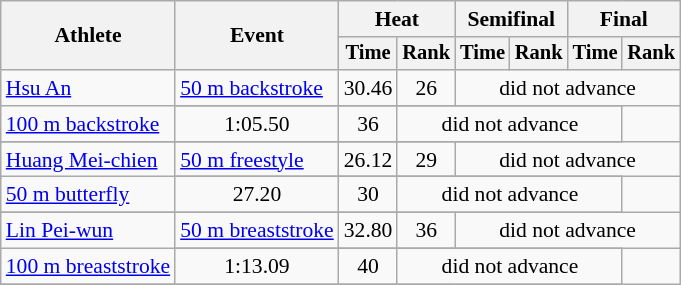<table class=wikitable style="font-size:90%">
<tr>
<th rowspan="2">Athlete</th>
<th rowspan="2">Event</th>
<th colspan="2">Heat</th>
<th colspan="2">Semifinal</th>
<th colspan="2">Final</th>
</tr>
<tr style="font-size:95%">
<th>Time</th>
<th>Rank</th>
<th>Time</th>
<th>Rank</th>
<th>Time</th>
<th>Rank</th>
</tr>
<tr style="text-align:center">
<td style="text-align:left" rowspan=2><a href='#'>Hsu An</a></td>
<td style="text-align:left"><a href='#'>50 m backstroke</a></td>
<td>30.46</td>
<td>26</td>
<td colspan=4>did not advance</td>
</tr>
<tr>
</tr>
<tr style="text-align:center">
<td style="text-align:left"><a href='#'>100 m backstroke</a></td>
<td>1:05.50</td>
<td>36</td>
<td colspan=4>did not advance</td>
</tr>
<tr>
</tr>
<tr style="text-align:center">
<td style="text-align:left" rowspan=2><a href='#'>Huang Mei-chien</a></td>
<td style="text-align:left"><a href='#'>50 m freestyle</a></td>
<td>26.12</td>
<td>29</td>
<td colspan=4>did not advance</td>
</tr>
<tr>
</tr>
<tr style="text-align:center">
<td style="text-align:left"><a href='#'>50 m butterfly</a></td>
<td>27.20</td>
<td>30</td>
<td colspan=4>did not advance</td>
</tr>
<tr>
</tr>
<tr style="text-align:center">
<td style="text-align:left" rowspan=2><a href='#'>Lin Pei-wun</a></td>
<td style="text-align:left"><a href='#'>50 m breaststroke</a></td>
<td>32.80</td>
<td>36</td>
<td colspan=4>did not advance</td>
</tr>
<tr>
</tr>
<tr style="text-align:center">
<td style="text-align:left"><a href='#'>100 m breaststroke</a></td>
<td>1:13.09</td>
<td>40</td>
<td colspan=4>did not advance</td>
</tr>
<tr>
</tr>
</table>
